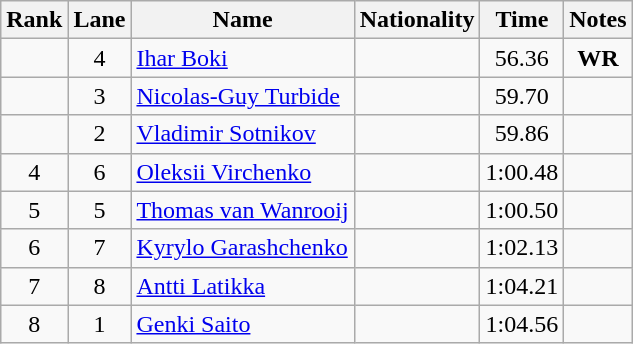<table class="wikitable sortable" style="text-align:center">
<tr>
<th>Rank</th>
<th>Lane</th>
<th>Name</th>
<th>Nationality</th>
<th>Time</th>
<th>Notes</th>
</tr>
<tr>
<td></td>
<td>4</td>
<td align=left><a href='#'>Ihar Boki</a></td>
<td align=left></td>
<td>56.36</td>
<td><strong>WR</strong></td>
</tr>
<tr>
<td></td>
<td>3</td>
<td align=left><a href='#'>Nicolas-Guy Turbide</a></td>
<td align=left></td>
<td>59.70</td>
<td></td>
</tr>
<tr>
<td></td>
<td>2</td>
<td align=left><a href='#'>Vladimir Sotnikov</a></td>
<td align=left></td>
<td>59.86</td>
<td></td>
</tr>
<tr>
<td>4</td>
<td>6</td>
<td align=left><a href='#'>Oleksii Virchenko</a></td>
<td align=left></td>
<td>1:00.48</td>
<td></td>
</tr>
<tr>
<td>5</td>
<td>5</td>
<td align=left><a href='#'>Thomas van Wanrooij</a></td>
<td align=left></td>
<td>1:00.50</td>
<td></td>
</tr>
<tr>
<td>6</td>
<td>7</td>
<td align=left><a href='#'>Kyrylo Garashchenko</a></td>
<td align=left></td>
<td>1:02.13</td>
<td></td>
</tr>
<tr>
<td>7</td>
<td>8</td>
<td align=left><a href='#'>Antti Latikka</a></td>
<td align=left></td>
<td>1:04.21</td>
<td></td>
</tr>
<tr>
<td>8</td>
<td>1</td>
<td align=left><a href='#'>Genki Saito</a></td>
<td align=left></td>
<td>1:04.56</td>
<td></td>
</tr>
</table>
